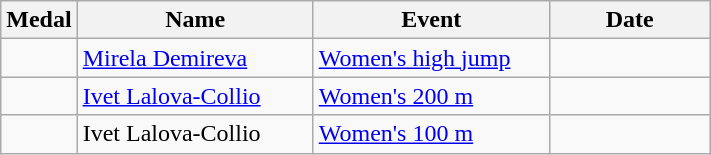<table class="wikitable sortable" style="font-size:100%">
<tr>
<th>Medal</th>
<th width=150>Name</th>
<th width=150>Event</th>
<th width=100>Date</th>
</tr>
<tr>
<td></td>
<td><a href='#'>Mirela Demireva</a></td>
<td><a href='#'>Women's high jump</a></td>
<td></td>
</tr>
<tr>
<td></td>
<td><a href='#'>Ivet Lalova-Collio</a></td>
<td><a href='#'>Women's 200 m</a></td>
<td></td>
</tr>
<tr>
<td></td>
<td>Ivet Lalova-Collio</td>
<td><a href='#'>Women's 100 m</a></td>
<td></td>
</tr>
</table>
